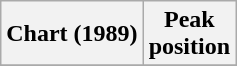<table class="wikitable plainrowheaders" style="text-align:center">
<tr>
<th scope="col">Chart (1989)</th>
<th scope="col">Peak<br>position</th>
</tr>
<tr>
</tr>
</table>
